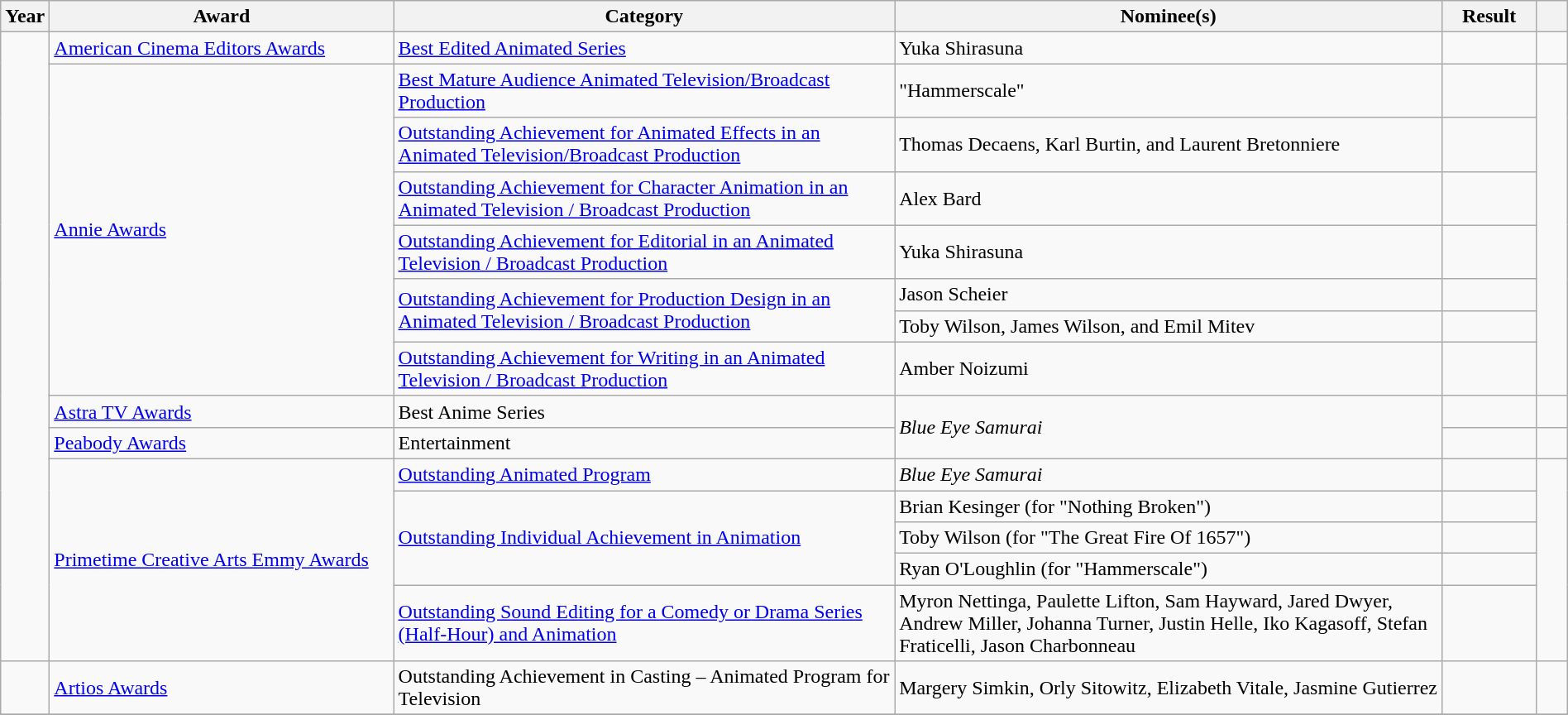<table class="wikitable sortable" style="width:100%">
<tr>
<th scope="col" style="width:3%;">Year</th>
<th scope="col" style="width:22%;">Award</th>
<th scope="col" style="width:32%;">Category</th>
<th scope="col" style="width:35%;">Nominee(s)</th>
<th scope="col" style="width:6%;">Result</th>
<th scope="col" class="unsortable" style="width:2%;"></th>
</tr>
<tr>
<td rowspan="15"></td>
<td><a href='#'>American Cinema Editors Awards</a></td>
<td><a href='#'>Best Edited Animated Series</a></td>
<td>Yuka Shirasuna </td>
<td></td>
<td align=center></td>
</tr>
<tr>
<td rowspan="7"><a href='#'>Annie Awards</a></td>
<td><a href='#'>Best Mature Audience Animated Television/Broadcast Production</a></td>
<td>"Hammerscale"</td>
<td></td>
<td align="center" rowspan="7"></td>
</tr>
<tr>
<td><a href='#'>Outstanding Achievement for Animated Effects in an Animated Television/Broadcast Production</a></td>
<td>Thomas Decaens, Karl Burtin, and Laurent Bretonniere </td>
<td></td>
</tr>
<tr>
<td><a href='#'>Outstanding Achievement for Character Animation in an Animated Television / Broadcast Production</a></td>
<td>Alex Bard</td>
<td></td>
</tr>
<tr>
<td><a href='#'>Outstanding Achievement for Editorial in an Animated Television / Broadcast Production</a></td>
<td>Yuka Shirasuna </td>
<td></td>
</tr>
<tr>
<td rowspan="2"><a href='#'>Outstanding Achievement for Production Design in an Animated Television / Broadcast Production</a></td>
<td>Jason Scheier </td>
<td></td>
</tr>
<tr>
<td>Toby Wilson, James Wilson, and Emil Mitev </td>
<td></td>
</tr>
<tr>
<td><a href='#'>Outstanding Achievement for Writing in an Animated Television / Broadcast Production</a></td>
<td>Amber Noizumi </td>
<td></td>
</tr>
<tr>
<td><a href='#'>Astra TV Awards</a></td>
<td>Best Anime Series</td>
<td rowspan="2"><em>Blue Eye Samurai</em></td>
<td></td>
<td style="text-align:center;"></td>
</tr>
<tr>
<td><a href='#'>Peabody Awards</a></td>
<td>Entertainment</td>
<td></td>
<td align="center"></td>
</tr>
<tr>
<td rowspan="5"><a href='#'>Primetime Creative Arts Emmy Awards</a></td>
<td><a href='#'>Outstanding Animated Program</a></td>
<td><em>Blue Eye Samurai</em> </td>
<td></td>
<td rowspan="5" align="center"><br><br></td>
</tr>
<tr>
<td rowspan="3"><a href='#'>Outstanding Individual Achievement in Animation</a></td>
<td>Brian Kesinger  (for "Nothing Broken")</td>
<td></td>
</tr>
<tr>
<td>Toby Wilson  (for "The Great Fire Of 1657")</td>
<td></td>
</tr>
<tr>
<td>Ryan O'Loughlin  (for "Hammerscale")</td>
<td></td>
</tr>
<tr>
<td rowspan="1"><a href='#'>Outstanding Sound Editing for a Comedy or Drama Series (Half-Hour) and Animation</a></td>
<td>Myron Nettinga, Paulette Lifton, Sam Hayward, Jared Dwyer, Andrew Miller, Johanna Turner, Justin Helle, Iko Kagasoff, Stefan Fraticelli, Jason Charbonneau </td>
<td></td>
</tr>
<tr>
<td></td>
<td><a href='#'>Artios Awards</a></td>
<td>Outstanding Achievement in Casting – Animated Program for Television</td>
<td>Margery Simkin, Orly Sitowitz, Elizabeth Vitale, Jasmine Gutierrez</td>
<td></td>
<td align="center"></td>
</tr>
<tr>
</tr>
</table>
